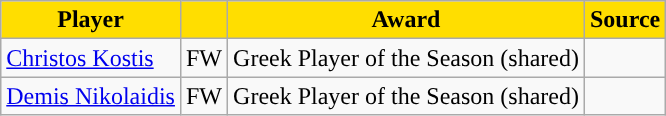<table class="wikitable">
<tr>
<th style="background:#FFDE00">Player</th>
<th style="background:#FFDE00"></th>
<th style="background:#FFDE00">Award</th>
<th style="background:#FFDE00">Source</th>
</tr>
<tr>
<td> <a href='#'>Christos Kostis</a></td>
<td align="center">FW</td>
<td align="center">Greek Player of the Season (shared)</td>
<td align="center"></td>
</tr>
<tr>
<td> <a href='#'>Demis Nikolaidis</a></td>
<td align="center">FW</td>
<td align="center">Greek Player of the Season (shared)</td>
<td align="center"></td>
</tr>
</table>
